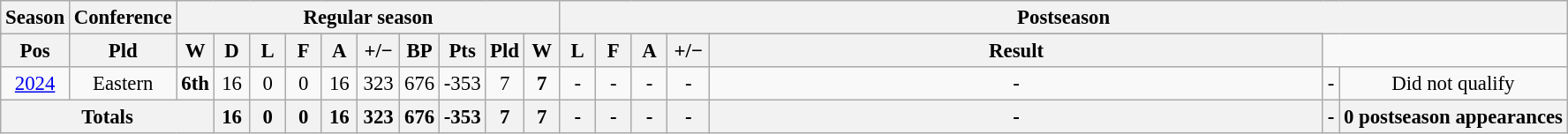<table class="wikitable" style="text-align:center; font-size: 95%">
<tr>
<th rowspan="2">Season</th>
<th rowspan="2">Conference</th>
<th colspan="10">Regular season</th>
<th colspan="8">Postseason</th>
</tr>
<tr {| class="wikitable" style="text-align:center;">
</tr>
<tr border=1 cellpadding=5 cellspacing=0>
<th style="width:20px;">Pos</th>
<th style="width:20px;">Pld</th>
<th style="width:20px;">W</th>
<th style="width:20px;">D</th>
<th style="width:20px;">L</th>
<th style="width:20px;">F</th>
<th style="width:20px;">A</th>
<th style="width:25px;">+/−</th>
<th style="width:20px;">BP</th>
<th style="width:20px;">Pts</th>
<th style="width:20px;">Pld</th>
<th style="width:20px;">W</th>
<th style="width:20px;">L</th>
<th style="width:20px;">F</th>
<th style="width:20px;">A</th>
<th style="width:25px;">+/−</th>
<th style="width:30em; text-align:centre;">Result</th>
</tr>
<tr>
<td><a href='#'>2024</a></td>
<td>Eastern</td>
<td><strong>6th</strong></td>
<td>16</td>
<td>0</td>
<td>0</td>
<td>16</td>
<td>323</td>
<td>676</td>
<td>-353</td>
<td>7</td>
<td><strong>7</strong></td>
<td>-</td>
<td>-</td>
<td>-</td>
<td>-</td>
<td>-</td>
<td>-</td>
<td>Did not qualify</td>
</tr>
<tr align="center">
<th colspan="3">Totals</th>
<th>16</th>
<th>0</th>
<th>0</th>
<th>16</th>
<th>323</th>
<th>676</th>
<th>-353</th>
<th>7</th>
<th>7</th>
<th>-</th>
<th>-</th>
<th>-</th>
<th>-</th>
<th>-</th>
<th>-</th>
<th>0 postseason appearances</th>
</tr>
</table>
